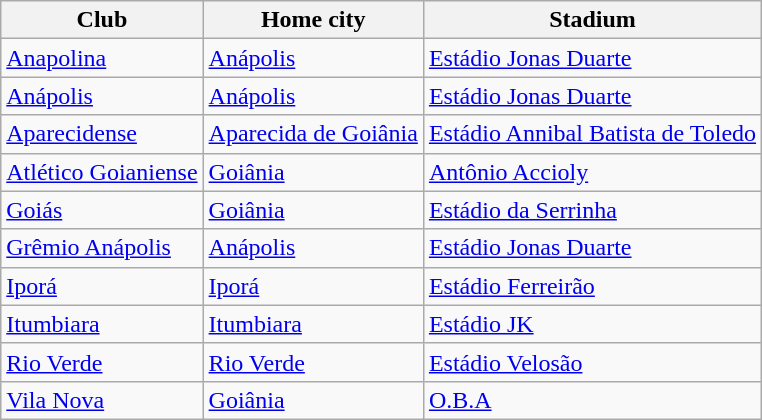<table class="wikitable">
<tr>
<th>Club</th>
<th>Home city</th>
<th>Stadium</th>
</tr>
<tr>
<td><a href='#'>Anapolina</a></td>
<td><a href='#'>Anápolis</a></td>
<td><a href='#'>Estádio Jonas Duarte</a></td>
</tr>
<tr>
<td><a href='#'>Anápolis</a></td>
<td><a href='#'>Anápolis</a></td>
<td><a href='#'>Estádio Jonas Duarte</a></td>
</tr>
<tr>
<td><a href='#'>Aparecidense</a></td>
<td><a href='#'>Aparecida de Goiânia</a></td>
<td><a href='#'>Estádio Annibal Batista de Toledo</a></td>
</tr>
<tr>
<td><a href='#'>Atlético Goianiense</a></td>
<td><a href='#'>Goiânia</a></td>
<td><a href='#'>Antônio Accioly</a></td>
</tr>
<tr>
<td><a href='#'>Goiás</a></td>
<td><a href='#'>Goiânia</a></td>
<td><a href='#'>Estádio da Serrinha</a></td>
</tr>
<tr>
<td><a href='#'>Grêmio Anápolis</a></td>
<td><a href='#'>Anápolis</a></td>
<td><a href='#'>Estádio Jonas Duarte</a></td>
</tr>
<tr>
<td><a href='#'>Iporá</a></td>
<td><a href='#'>Iporá</a></td>
<td><a href='#'>Estádio Ferreirão</a></td>
</tr>
<tr>
<td><a href='#'>Itumbiara</a></td>
<td><a href='#'>Itumbiara</a></td>
<td><a href='#'>Estádio JK</a></td>
</tr>
<tr>
<td><a href='#'>Rio Verde</a></td>
<td><a href='#'>Rio Verde</a></td>
<td><a href='#'>Estádio Velosão</a></td>
</tr>
<tr>
<td><a href='#'>Vila Nova</a></td>
<td><a href='#'>Goiânia</a></td>
<td><a href='#'>O.B.A</a></td>
</tr>
</table>
